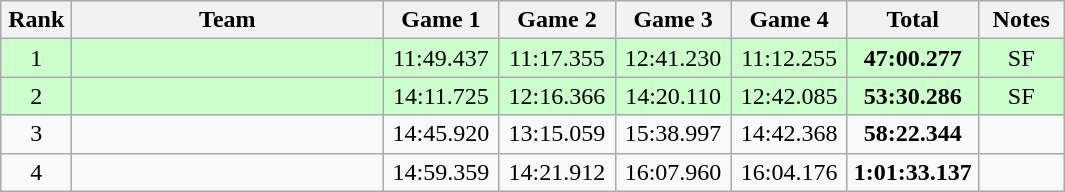<table class=wikitable style="text-align:center">
<tr>
<th width=40>Rank</th>
<th width=200>Team</th>
<th width=70>Game 1</th>
<th width=70>Game 2</th>
<th width=70>Game 3</th>
<th width=70>Game 4</th>
<th width=80>Total</th>
<th width=50>Notes</th>
</tr>
<tr bgcolor="#ccffcc">
<td>1</td>
<td align=left></td>
<td>11:49.437</td>
<td>11:17.355</td>
<td>12:41.230</td>
<td>11:12.255</td>
<td><strong>47:00.277</strong></td>
<td>SF</td>
</tr>
<tr bgcolor="#ccffcc">
<td>2</td>
<td align=left></td>
<td>14:11.725</td>
<td>12:16.366</td>
<td>14:20.110</td>
<td>12:42.085</td>
<td><strong>53:30.286</strong></td>
<td>SF</td>
</tr>
<tr>
<td>3</td>
<td align=left></td>
<td>14:45.920</td>
<td>13:15.059</td>
<td>15:38.997</td>
<td>14:42.368</td>
<td><strong>58:22.344</strong></td>
<td></td>
</tr>
<tr>
<td>4</td>
<td align=left></td>
<td>14:59.359</td>
<td>14:21.912</td>
<td>16:07.960</td>
<td>16:04.176</td>
<td><strong>1:01:33.137</strong></td>
<td></td>
</tr>
</table>
